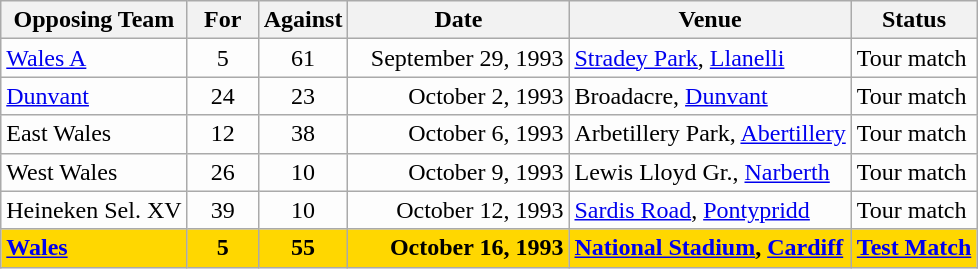<table class=wikitable>
<tr>
<th>Opposing Team</th>
<th>For</th>
<th>Against</th>
<th>Date</th>
<th>Venue</th>
<th>Status</th>
</tr>
<tr bgcolor=#fdfdfd>
<td><a href='#'>Wales A</a></td>
<td align=center width=40>5</td>
<td align=center width=40>61</td>
<td width=140 align=right>September 29, 1993</td>
<td><a href='#'>Stradey Park</a>, <a href='#'>Llanelli</a></td>
<td>Tour match</td>
</tr>
<tr bgcolor=#fdfdfd>
<td><a href='#'>Dunvant</a></td>
<td align=center width=40>24</td>
<td align=center width=40>23</td>
<td width=140 align=right>October 2, 1993</td>
<td>Broadacre, <a href='#'>Dunvant</a></td>
<td>Tour match</td>
</tr>
<tr bgcolor=#fdfdfd>
<td>East Wales</td>
<td align=center width=40>12</td>
<td align=center width=40>38</td>
<td width=140 align=right>October 6, 1993</td>
<td>Arbetillery Park, <a href='#'>Abertillery</a></td>
<td>Tour match</td>
</tr>
<tr bgcolor=#fdfdfd>
<td>West Wales</td>
<td align=center width=40>26</td>
<td align=center width=40>10</td>
<td width=140 align=right>October 9, 1993</td>
<td>Lewis Lloyd Gr., <a href='#'>Narberth</a></td>
<td>Tour match</td>
</tr>
<tr bgcolor=#fdfdfd>
<td>Heineken Sel. XV</td>
<td align=center width=40>39</td>
<td align=center width=40>10</td>
<td width=140 align=right>October 12, 1993</td>
<td><a href='#'>Sardis Road</a>, <a href='#'>Pontypridd</a></td>
<td>Tour match</td>
</tr>
<tr bgcolor=gold>
<td><strong><a href='#'>Wales</a></strong></td>
<td align=center width=40><strong>5</strong></td>
<td align=center width=40><strong>55</strong></td>
<td width=140 align=right><strong>October 16, 1993</strong></td>
<td><strong><a href='#'>National Stadium</a>, <a href='#'>Cardiff</a></strong></td>
<td><strong><a href='#'>Test Match</a></strong></td>
</tr>
</table>
